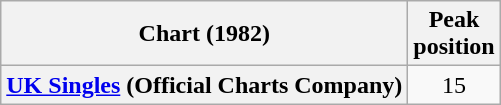<table class="wikitable sortable plainrowheaders">
<tr>
<th scope="col">Chart (1982)</th>
<th scope="col">Peak<br>position</th>
</tr>
<tr>
<th scope="row"><a href='#'>UK Singles</a> (Official Charts Company)</th>
<td style="text-align:center;">15</td>
</tr>
</table>
